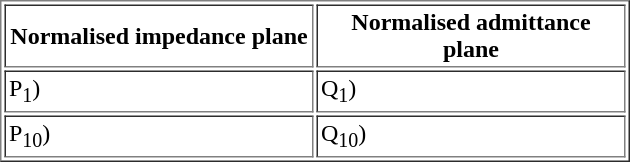<table border="1" cellpadding="2">
<tr>
<th width="200">Normalised impedance plane</th>
<th width="200">Normalised admittance plane</th>
</tr>
<tr>
<td>P<sub>1</sub>)</td>
<td>Q<sub>1</sub>)</td>
</tr>
<tr>
<td>P<sub>10</sub>)</td>
<td>Q<sub>10</sub>)</td>
</tr>
</table>
